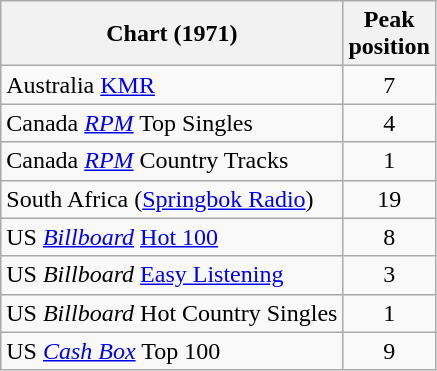<table class="wikitable sortable">
<tr>
<th>Chart (1971)</th>
<th>Peak<br>position</th>
</tr>
<tr>
<td>Australia <a href='#'>KMR</a></td>
<td style="text-align:center;">7</td>
</tr>
<tr>
<td>Canada <em><a href='#'>RPM</a></em> Top Singles</td>
<td style="text-align:center;">4</td>
</tr>
<tr>
<td>Canada <em><a href='#'>RPM</a></em> Country Tracks</td>
<td style="text-align:center;">1</td>
</tr>
<tr>
<td>South Africa (<a href='#'>Springbok Radio</a>)</td>
<td align="center">19</td>
</tr>
<tr>
<td>US <em><a href='#'>Billboard</a></em> <a href='#'>Hot 100</a></td>
<td style="text-align:center;">8</td>
</tr>
<tr>
<td>US <em>Billboard</em> <a href='#'>Easy Listening</a></td>
<td style="text-align:center;">3</td>
</tr>
<tr>
<td>US <em>Billboard</em> Hot Country Singles</td>
<td style="text-align:center;">1</td>
</tr>
<tr>
<td>US <a href='#'><em>Cash Box</em></a> Top 100</td>
<td align="center">9</td>
</tr>
</table>
